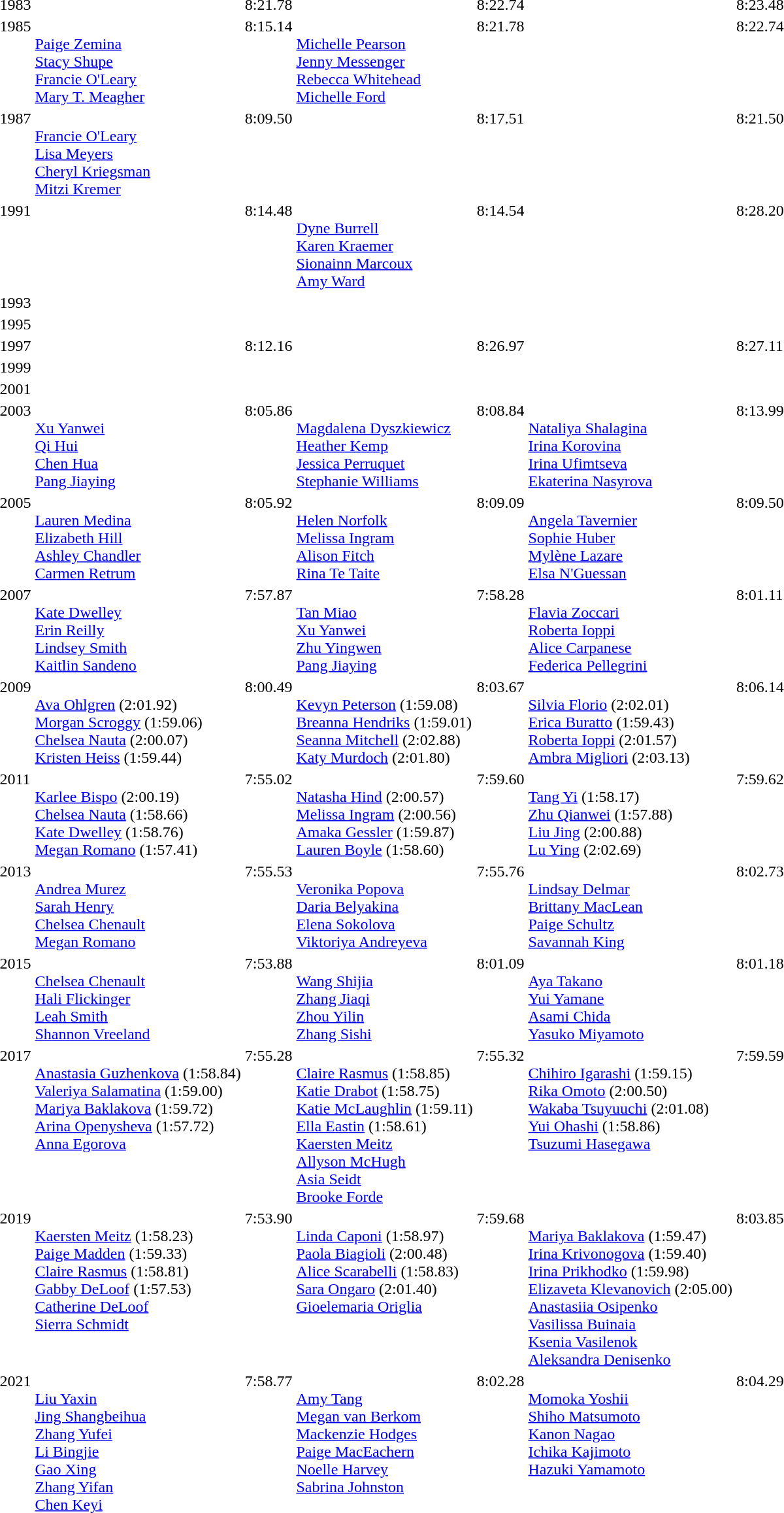<table>
<tr valign="top">
<td>1983</td>
<td></td>
<td>8:21.78</td>
<td></td>
<td>8:22.74</td>
<td></td>
<td>8:23.48</td>
</tr>
<tr valign="top">
<td>1985</td>
<td><br><a href='#'>Paige Zemina</a><br><a href='#'>Stacy Shupe</a><br><a href='#'>Francie O'Leary</a><br><a href='#'>Mary T. Meagher</a></td>
<td>8:15.14</td>
<td><br><a href='#'>Michelle Pearson</a><br><a href='#'>Jenny Messenger</a><br><a href='#'>Rebecca Whitehead</a><br><a href='#'>Michelle Ford</a></td>
<td>8:21.78</td>
<td></td>
<td>8:22.74</td>
</tr>
<tr valign="top">
<td>1987</td>
<td><br><a href='#'>Francie O'Leary</a><br><a href='#'>Lisa Meyers</a><br><a href='#'>Cheryl Kriegsman</a><br><a href='#'>Mitzi Kremer</a></td>
<td>8:09.50</td>
<td></td>
<td>8:17.51</td>
<td></td>
<td>8:21.50</td>
</tr>
<tr valign="top">
<td>1991</td>
<td></td>
<td>8:14.48</td>
<td><br><a href='#'>Dyne Burrell</a><br><a href='#'>Karen Kraemer</a><br><a href='#'>Sionainn Marcoux</a><br><a href='#'>Amy Ward</a></td>
<td>8:14.54</td>
<td></td>
<td>8:28.20</td>
</tr>
<tr valign="top">
<td>1993</td>
<td></td>
<td></td>
<td></td>
<td></td>
<td></td>
<td></td>
</tr>
<tr valign="top">
<td>1995</td>
<td></td>
<td></td>
<td></td>
<td></td>
<td></td>
<td></td>
</tr>
<tr valign="top">
<td>1997</td>
<td></td>
<td>8:12.16</td>
<td></td>
<td>8:26.97</td>
<td></td>
<td>8:27.11</td>
</tr>
<tr valign="top">
<td>1999</td>
<td></td>
<td></td>
<td></td>
<td></td>
<td></td>
<td></td>
</tr>
<tr valign="top">
<td>2001</td>
<td></td>
<td></td>
<td></td>
<td></td>
<td></td>
<td></td>
</tr>
<tr valign="top">
<td>2003</td>
<td><br><a href='#'>Xu Yanwei</a><br><a href='#'>Qi Hui</a><br><a href='#'>Chen Hua</a><br><a href='#'>Pang Jiaying</a></td>
<td>8:05.86</td>
<td><br><a href='#'>Magdalena Dyszkiewicz</a><br><a href='#'>Heather Kemp</a><br><a href='#'>Jessica Perruquet</a><br><a href='#'>Stephanie Williams</a></td>
<td>8:08.84</td>
<td><br><a href='#'>Nataliya Shalagina</a><br><a href='#'>Irina Korovina</a><br><a href='#'>Irina Ufimtseva</a><br><a href='#'>Ekaterina Nasyrova</a></td>
<td>8:13.99</td>
</tr>
<tr valign="top">
<td>2005</td>
<td><br><a href='#'>Lauren Medina</a><br><a href='#'>Elizabeth Hill</a><br><a href='#'>Ashley Chandler</a><br><a href='#'>Carmen Retrum</a></td>
<td>8:05.92</td>
<td><br><a href='#'>Helen Norfolk</a><br><a href='#'>Melissa Ingram</a><br><a href='#'>Alison Fitch</a><br><a href='#'>Rina Te Taite</a></td>
<td>8:09.09</td>
<td><br><a href='#'>Angela Tavernier</a><br><a href='#'>Sophie Huber</a><br><a href='#'>Mylène Lazare</a><br><a href='#'>Elsa N'Guessan</a></td>
<td>8:09.50</td>
</tr>
<tr valign="top">
<td>2007</td>
<td><br><a href='#'>Kate Dwelley</a><br><a href='#'>Erin Reilly</a><br><a href='#'>Lindsey Smith</a><br><a href='#'>Kaitlin Sandeno</a></td>
<td>7:57.87</td>
<td><br><a href='#'>Tan Miao</a><br><a href='#'>Xu Yanwei</a><br><a href='#'>Zhu Yingwen</a><br><a href='#'>Pang Jiaying</a></td>
<td>7:58.28</td>
<td><br><a href='#'>Flavia Zoccari</a><br><a href='#'>Roberta Ioppi</a><br><a href='#'>Alice Carpanese</a><br><a href='#'>Federica Pellegrini</a></td>
<td>8:01.11</td>
</tr>
<tr valign="top">
<td>2009</td>
<td><br>  <a href='#'>Ava Ohlgren</a> (2:01.92) <br>  <a href='#'>Morgan Scroggy</a> (1:59.06) <br>  <a href='#'>Chelsea Nauta</a> (2:00.07) <br>  <a href='#'>Kristen Heiss</a> (1:59.44)</td>
<td>8:00.49</td>
<td><br>  <a href='#'>Kevyn Peterson</a> (1:59.08) <br>  <a href='#'>Breanna Hendriks</a> (1:59.01) <br>  <a href='#'>Seanna Mitchell</a> (2:02.88) <br>  <a href='#'>Katy Murdoch</a> (2:01.80)</td>
<td>8:03.67</td>
<td><br>  <a href='#'>Silvia Florio</a> (2:02.01) <br>  <a href='#'>Erica Buratto</a> (1:59.43) <br>  <a href='#'>Roberta Ioppi</a> (2:01.57) <br>  <a href='#'>Ambra Migliori</a> (2:03.13)</td>
<td>8:06.14</td>
</tr>
<tr valign="top">
<td>2011</td>
<td><br><a href='#'>Karlee Bispo</a> (2:00.19)<br><a href='#'>Chelsea Nauta</a> (1:58.66)<br><a href='#'>Kate Dwelley</a> (1:58.76) <br> <a href='#'>Megan Romano</a> (1:57.41)</td>
<td>7:55.02</td>
<td><br><a href='#'>Natasha Hind</a> (2:00.57) <br><a href='#'>Melissa Ingram</a> (2:00.56) <br><a href='#'>Amaka Gessler</a> (1:59.87) <br> <a href='#'>Lauren Boyle</a> (1:58.60)</td>
<td>7:59.60</td>
<td><br><a href='#'>Tang Yi</a> (1:58.17) <br><a href='#'>Zhu Qianwei</a> (1:57.88) <br><a href='#'>Liu Jing</a> (2:00.88) <br> <a href='#'>Lu Ying</a> (2:02.69)</td>
<td>7:59.62</td>
</tr>
<tr valign="top">
<td>2013</td>
<td><br><a href='#'>Andrea Murez</a><br><a href='#'>Sarah Henry</a><br><a href='#'>Chelsea Chenault</a><br><a href='#'>Megan Romano</a></td>
<td>7:55.53</td>
<td><br><a href='#'>Veronika Popova</a><br><a href='#'>Daria Belyakina</a><br><a href='#'>Elena Sokolova</a><br><a href='#'>Viktoriya Andreyeva</a></td>
<td>7:55.76</td>
<td><br><a href='#'>Lindsay Delmar</a><br><a href='#'>Brittany MacLean</a><br><a href='#'>Paige Schultz</a><br><a href='#'>Savannah King</a></td>
<td>8:02.73</td>
</tr>
<tr valign="top">
<td>2015</td>
<td><br><a href='#'>Chelsea Chenault</a><br><a href='#'>Hali Flickinger</a><br><a href='#'>Leah Smith</a><br><a href='#'>Shannon Vreeland</a></td>
<td>7:53.88</td>
<td><br><a href='#'>Wang Shijia</a><br><a href='#'>Zhang Jiaqi</a><br><a href='#'>Zhou Yilin</a><br><a href='#'>Zhang Sishi</a></td>
<td>8:01.09</td>
<td><br><a href='#'>Aya Takano</a><br><a href='#'>Yui Yamane</a><br><a href='#'>Asami Chida</a><br><a href='#'>Yasuko Miyamoto</a></td>
<td>8:01.18</td>
</tr>
<tr valign="top">
<td>2017</td>
<td><br><a href='#'>Anastasia Guzhenkova</a> (1:58.84)<br><a href='#'>Valeriya Salamatina</a> (1:59.00)<br><a href='#'>Mariya Baklakova</a> (1:59.72)<br><a href='#'>Arina Openysheva</a> (1:57.72)<br><a href='#'>Anna Egorova</a></td>
<td>7:55.28</td>
<td><br><a href='#'>Claire Rasmus</a> (1:58.85)<br><a href='#'>Katie Drabot</a> (1:58.75)<br><a href='#'>Katie McLaughlin</a> (1:59.11)<br><a href='#'>Ella Eastin</a> (1:58.61)<br><a href='#'>Kaersten Meitz</a><br><a href='#'>Allyson McHugh</a><br><a href='#'>Asia Seidt</a><br><a href='#'>Brooke Forde</a></td>
<td>7:55.32</td>
<td><br><a href='#'>Chihiro Igarashi</a> (1:59.15)<br><a href='#'>Rika Omoto</a> (2:00.50)<br><a href='#'>Wakaba Tsuyuuchi</a> (2:01.08)<br><a href='#'>Yui Ohashi</a> (1:58.86)<br><a href='#'>Tsuzumi Hasegawa</a></td>
<td>7:59.59</td>
</tr>
<tr valign="top">
<td>2019</td>
<td valign=top><br><a href='#'>Kaersten Meitz</a> (1:58.23)<br><a href='#'>Paige Madden</a> (1:59.33)<br><a href='#'>Claire Rasmus</a> (1:58.81)<br><a href='#'>Gabby DeLoof</a> (1:57.53)<br><a href='#'>Catherine DeLoof</a><br><a href='#'>Sierra Schmidt</a></td>
<td>7:53.90</td>
<td valign=top><br><a href='#'>Linda Caponi</a> (1:58.97)<br><a href='#'>Paola Biagioli</a> (2:00.48)<br><a href='#'>Alice Scarabelli</a> (1:58.83)<br><a href='#'>Sara Ongaro</a> (2:01.40)<br><a href='#'>Gioelemaria Origlia</a></td>
<td>7:59.68</td>
<td><br><a href='#'>Mariya Baklakova</a> (1:59.47)<br><a href='#'>Irina Krivonogova</a> (1:59.40)<br><a href='#'>Irina Prikhodko</a> (1:59.98) <br><a href='#'>Elizaveta Klevanovich</a> (2:05.00)<br><a href='#'>Anastasiia Osipenko</a><br><a href='#'>Vasilissa Buinaia</a><br><a href='#'>Ksenia Vasilenok</a><br><a href='#'>Aleksandra Denisenko</a></td>
<td>8:03.85</td>
</tr>
<tr valign="top">
<td>2021</td>
<td><br><a href='#'>Liu Yaxin</a><br><a href='#'>Jing Shangbeihua</a><br><a href='#'>Zhang Yufei</a><br><a href='#'>Li Bingjie</a><br><a href='#'>Gao Xing</a><br><a href='#'>Zhang Yifan</a><br><a href='#'>Chen Keyi</a></td>
<td>7:58.77</td>
<td><br><a href='#'>Amy Tang</a><br><a href='#'>Megan van Berkom</a><br><a href='#'>Mackenzie Hodges</a><br><a href='#'>Paige MacEachern</a><br><a href='#'>Noelle Harvey</a><br><a href='#'>Sabrina Johnston</a></td>
<td>8:02.28</td>
<td><br><a href='#'>Momoka Yoshii</a><br><a href='#'>Shiho Matsumoto</a><br><a href='#'>Kanon Nagao</a><br><a href='#'>Ichika Kajimoto</a><br><a href='#'>Hazuki Yamamoto</a></td>
<td>8:04.29</td>
</tr>
</table>
